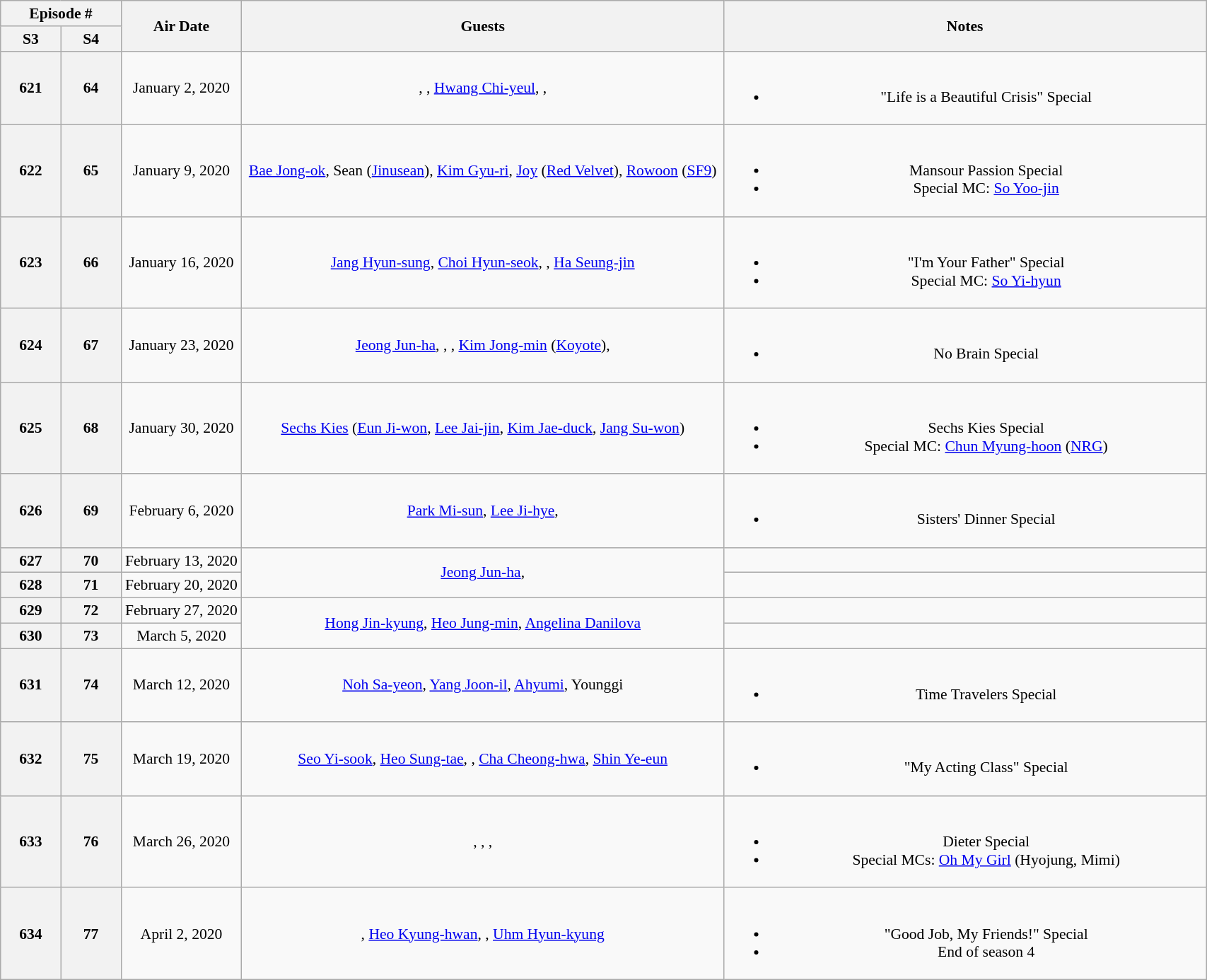<table class="wikitable" style="text-align:center; font-size:90%; width:90%;">
<tr>
<th colspan="2" width="10%">Episode #</th>
<th rowspan="2" width="10%">Air Date</th>
<th rowspan="2" width="40%">Guests</th>
<th rowspan="2" width="40%">Notes</th>
</tr>
<tr>
<th width="5%"> S3</th>
<th width="5%">S4</th>
</tr>
<tr>
<th>621</th>
<th>64</th>
<td>January 2, 2020</td>
<td>, , <a href='#'>Hwang Chi-yeul</a>, , </td>
<td><br><ul><li>"Life is a Beautiful Crisis" Special</li></ul></td>
</tr>
<tr>
<th>622</th>
<th>65</th>
<td>January 9, 2020</td>
<td><a href='#'>Bae Jong-ok</a>, Sean (<a href='#'>Jinusean</a>), <a href='#'>Kim Gyu-ri</a>, <a href='#'>Joy</a> (<a href='#'>Red Velvet</a>), <a href='#'>Rowoon</a> (<a href='#'>SF9</a>)</td>
<td><br><ul><li>Mansour Passion Special</li><li>Special MC: <a href='#'>So Yoo-jin</a></li></ul></td>
</tr>
<tr>
<th>623</th>
<th>66</th>
<td>January 16, 2020</td>
<td><a href='#'>Jang Hyun-sung</a>, <a href='#'>Choi Hyun-seok</a>, , <a href='#'>Ha Seung-jin</a></td>
<td><br><ul><li>"I'm Your Father" Special</li><li>Special MC: <a href='#'>So Yi-hyun</a></li></ul></td>
</tr>
<tr>
<th>624</th>
<th>67</th>
<td>January 23, 2020</td>
<td><a href='#'>Jeong Jun-ha</a>, , , <a href='#'>Kim Jong-min</a> (<a href='#'>Koyote</a>), </td>
<td><br><ul><li>No Brain Special</li></ul></td>
</tr>
<tr>
<th>625</th>
<th>68</th>
<td>January 30, 2020</td>
<td><a href='#'>Sechs Kies</a> (<a href='#'>Eun Ji-won</a>, <a href='#'>Lee Jai-jin</a>, <a href='#'>Kim Jae-duck</a>, <a href='#'>Jang Su-won</a>)</td>
<td><br><ul><li>Sechs Kies Special</li><li>Special MC: <a href='#'>Chun Myung-hoon</a> (<a href='#'>NRG</a>)</li></ul></td>
</tr>
<tr>
<th>626</th>
<th>69</th>
<td>February 6, 2020</td>
<td><a href='#'>Park Mi-sun</a>, <a href='#'>Lee Ji-hye</a>, </td>
<td><br><ul><li>Sisters' Dinner Special</li></ul></td>
</tr>
<tr>
<th>627</th>
<th>70</th>
<td>February 13, 2020</td>
<td rowspan=2><a href='#'>Jeong Jun-ha</a>, </td>
<td></td>
</tr>
<tr>
<th>628</th>
<th>71</th>
<td>February 20, 2020</td>
<td></td>
</tr>
<tr>
<th>629</th>
<th>72</th>
<td>February 27, 2020</td>
<td rowspan=2><a href='#'>Hong Jin-kyung</a>, <a href='#'>Heo Jung-min</a>, <a href='#'>Angelina Danilova</a></td>
<td></td>
</tr>
<tr>
<th>630</th>
<th>73</th>
<td>March 5, 2020</td>
<td></td>
</tr>
<tr>
<th>631</th>
<th>74</th>
<td>March 12, 2020</td>
<td><a href='#'>Noh Sa-yeon</a>, <a href='#'>Yang Joon-il</a>, <a href='#'>Ahyumi</a>, Younggi</td>
<td><br><ul><li>Time Travelers Special</li></ul></td>
</tr>
<tr>
<th>632</th>
<th>75</th>
<td>March 19, 2020</td>
<td><a href='#'>Seo Yi-sook</a>, <a href='#'>Heo Sung-tae</a>, , <a href='#'>Cha Cheong-hwa</a>, <a href='#'>Shin Ye-eun</a></td>
<td><br><ul><li>"My Acting Class" Special</li></ul></td>
</tr>
<tr>
<th>633</th>
<th>76</th>
<td>March 26, 2020</td>
<td>, , , </td>
<td><br><ul><li>Dieter Special</li><li>Special MCs: <a href='#'>Oh My Girl</a> (Hyojung, Mimi)</li></ul></td>
</tr>
<tr>
<th>634</th>
<th>77</th>
<td>April 2, 2020</td>
<td>, <a href='#'>Heo Kyung-hwan</a>, , <a href='#'>Uhm Hyun-kyung</a></td>
<td><br><ul><li>"Good Job, My Friends!" Special</li><li>End of season 4</li></ul></td>
</tr>
</table>
